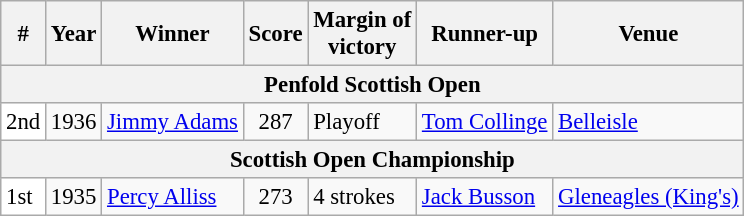<table class="wikitable" style="font-size:95%">
<tr>
<th>#</th>
<th>Year</th>
<th>Winner</th>
<th>Score</th>
<th>Margin of<br>victory</th>
<th>Runner-up</th>
<th>Venue</th>
</tr>
<tr>
<th colspan=10>Penfold Scottish Open</th>
</tr>
<tr>
<td style="background:white">2nd</td>
<td>1936</td>
<td> <a href='#'>Jimmy Adams</a></td>
<td align=center>287</td>
<td>Playoff</td>
<td> <a href='#'>Tom Collinge</a></td>
<td><a href='#'>Belleisle</a></td>
</tr>
<tr>
<th colspan=10>Scottish Open Championship</th>
</tr>
<tr>
<td style="background:white">1st</td>
<td>1935</td>
<td> <a href='#'>Percy Alliss</a></td>
<td align=center>273</td>
<td>4 strokes</td>
<td> <a href='#'>Jack Busson</a></td>
<td><a href='#'>Gleneagles (King's)</a></td>
</tr>
</table>
